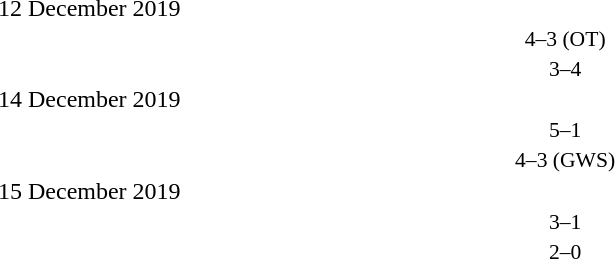<table style="width:100%;" cellspacing="1">
<tr>
<th width=25%></th>
<th width=2%></th>
<th width=6%></th>
<th width=2%></th>
<th width=25%></th>
</tr>
<tr>
<td>12 December 2019</td>
</tr>
<tr style=font-size:90%>
<td align=right></td>
<td></td>
<td align=center>4–3 (OT)</td>
<td></td>
<td></td>
<td></td>
</tr>
<tr style=font-size:90%>
<td align=right></td>
<td></td>
<td align=center>3–4</td>
<td></td>
<td></td>
<td></td>
</tr>
<tr>
<td>14 December 2019</td>
</tr>
<tr style=font-size:90%>
<td align=right></td>
<td></td>
<td align=center>5–1</td>
<td></td>
<td></td>
<td></td>
</tr>
<tr style=font-size:90%>
<td align=right></td>
<td></td>
<td align=center>4–3 (GWS)</td>
<td></td>
<td></td>
<td></td>
</tr>
<tr>
<td>15 December 2019</td>
</tr>
<tr style=font-size:90%>
<td align=right></td>
<td></td>
<td align=center>3–1</td>
<td></td>
<td></td>
<td></td>
</tr>
<tr style=font-size:90%>
<td align=right></td>
<td></td>
<td align=center>2–0</td>
<td></td>
<td></td>
<td></td>
</tr>
</table>
